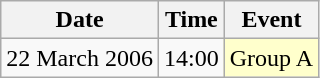<table class = "wikitable" style="text-align:center;">
<tr>
<th>Date</th>
<th>Time</th>
<th>Event</th>
</tr>
<tr>
<td>22 March 2006</td>
<td>14:00</td>
<td bgcolor=ffffcc>Group A</td>
</tr>
</table>
